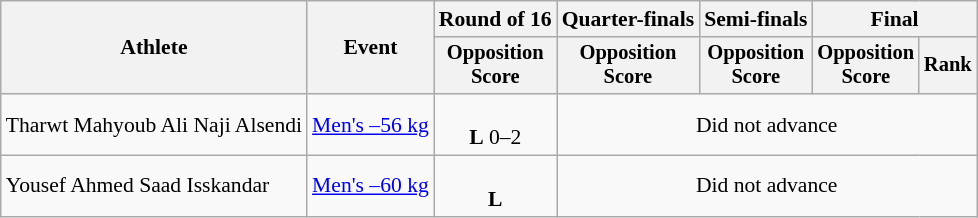<table class=wikitable style=font-size:90%;text-align:center>
<tr>
<th rowspan=2>Athlete</th>
<th rowspan=2>Event</th>
<th>Round of 16</th>
<th>Quarter-finals</th>
<th>Semi-finals</th>
<th colspan=2>Final</th>
</tr>
<tr style=font-size:95%>
<th>Opposition<br>Score</th>
<th>Opposition<br>Score</th>
<th>Opposition<br>Score</th>
<th>Opposition<br>Score</th>
<th>Rank</th>
</tr>
<tr>
<td align=left>Tharwt Mahyoub Ali Naji Alsendi</td>
<td align=left><a href='#'>Men's –56 kg</a></td>
<td><br><strong>L</strong> 0–2</td>
<td colspan=4>Did not advance</td>
</tr>
<tr>
<td align=left>Yousef Ahmed Saad Isskandar</td>
<td align=left><a href='#'>Men's –60 kg</a></td>
<td><br><strong>L</strong> </td>
<td colspan=4>Did not advance</td>
</tr>
</table>
